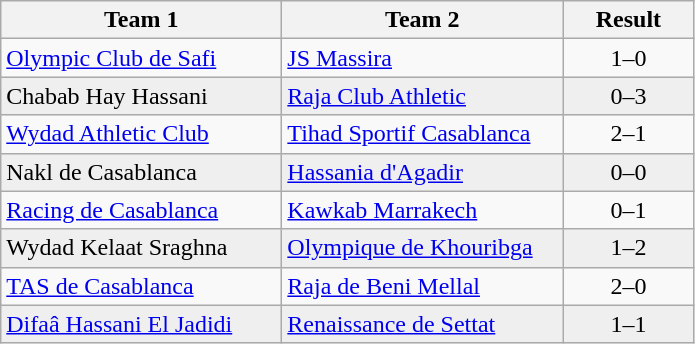<table class="wikitable">
<tr>
<th width="180">Team 1</th>
<th width="180">Team 2</th>
<th width="80">Result</th>
</tr>
<tr>
<td><a href='#'>Olympic Club de Safi</a></td>
<td><a href='#'>JS Massira</a></td>
<td align="center">1–0</td>
</tr>
<tr style="background:#EFEFEF">
<td>Chabab Hay Hassani</td>
<td><a href='#'>Raja Club Athletic</a></td>
<td align="center">0–3</td>
</tr>
<tr>
<td><a href='#'>Wydad Athletic Club</a></td>
<td><a href='#'>Tihad Sportif Casablanca</a></td>
<td align="center">2–1</td>
</tr>
<tr style="background:#EFEFEF">
<td>Nakl de Casablanca</td>
<td><a href='#'>Hassania d'Agadir</a></td>
<td align="center">0–0</td>
</tr>
<tr>
<td><a href='#'>Racing de Casablanca</a></td>
<td><a href='#'>Kawkab Marrakech</a></td>
<td align="center">0–1</td>
</tr>
<tr style="background:#EFEFEF">
<td>Wydad Kelaat Sraghna</td>
<td><a href='#'>Olympique de Khouribga</a></td>
<td align="center">1–2</td>
</tr>
<tr>
<td><a href='#'>TAS de Casablanca</a></td>
<td><a href='#'>Raja de Beni Mellal</a></td>
<td align="center">2–0</td>
</tr>
<tr style="background:#EFEFEF">
<td><a href='#'>Difaâ Hassani El Jadidi</a></td>
<td><a href='#'>Renaissance de Settat</a></td>
<td align="center">1–1</td>
</tr>
</table>
